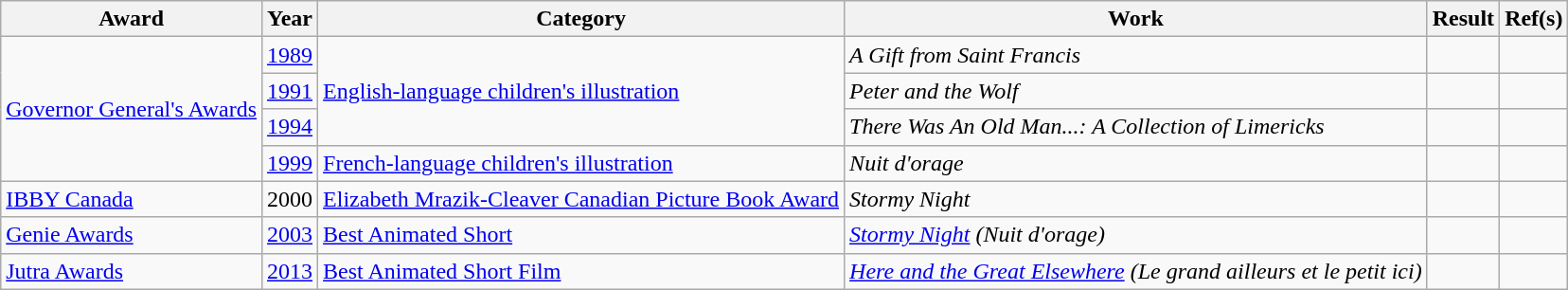<table class="wikitable plainrowheaders sortable">
<tr>
<th>Award</th>
<th>Year</th>
<th>Category</th>
<th>Work</th>
<th>Result</th>
<th>Ref(s)</th>
</tr>
<tr>
<td rowspan=4><a href='#'>Governor General's Awards</a></td>
<td><a href='#'>1989</a></td>
<td rowspan=3><a href='#'>English-language children's illustration</a></td>
<td><em>A Gift from Saint Francis</em></td>
<td></td>
<td></td>
</tr>
<tr>
<td><a href='#'>1991</a></td>
<td><em>Peter and the Wolf</em></td>
<td></td>
<td></td>
</tr>
<tr>
<td><a href='#'>1994</a></td>
<td><em>There Was An Old Man...: A Collection of Limericks</em></td>
<td></td>
<td></td>
</tr>
<tr>
<td><a href='#'>1999</a></td>
<td><a href='#'>French-language children's illustration</a></td>
<td><em>Nuit d'orage</em></td>
<td></td>
<td></td>
</tr>
<tr>
<td><a href='#'>IBBY Canada</a></td>
<td>2000</td>
<td><a href='#'>Elizabeth Mrazik-Cleaver Canadian Picture Book Award</a></td>
<td><em>Stormy Night</em></td>
<td></td>
<td></td>
</tr>
<tr>
<td><a href='#'>Genie Awards</a></td>
<td><a href='#'>2003</a></td>
<td><a href='#'>Best Animated Short</a></td>
<td><em><a href='#'>Stormy Night</a> (Nuit d'orage)</em></td>
<td></td>
<td></td>
</tr>
<tr>
<td><a href='#'>Jutra Awards</a></td>
<td><a href='#'>2013</a></td>
<td><a href='#'>Best Animated Short Film</a></td>
<td><em><a href='#'>Here and the Great Elsewhere</a> (Le grand ailleurs et le petit ici)</em></td>
<td></td>
<td></td>
</tr>
</table>
